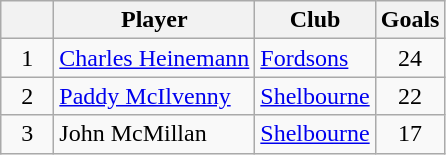<table class="wikitable" border="1">
<tr>
<th width="28"></th>
<th>Player</th>
<th>Club</th>
<th>Goals</th>
</tr>
<tr>
<td align=center>1</td>
<td><a href='#'>Charles Heinemann</a></td>
<td><a href='#'>Fordsons</a></td>
<td align=center>24</td>
</tr>
<tr>
<td align=center>2</td>
<td><a href='#'>Paddy McIlvenny</a></td>
<td><a href='#'>Shelbourne</a></td>
<td align=center>22</td>
</tr>
<tr>
<td align=center>3</td>
<td>John McMillan</td>
<td><a href='#'>Shelbourne</a></td>
<td align=center>17</td>
</tr>
</table>
